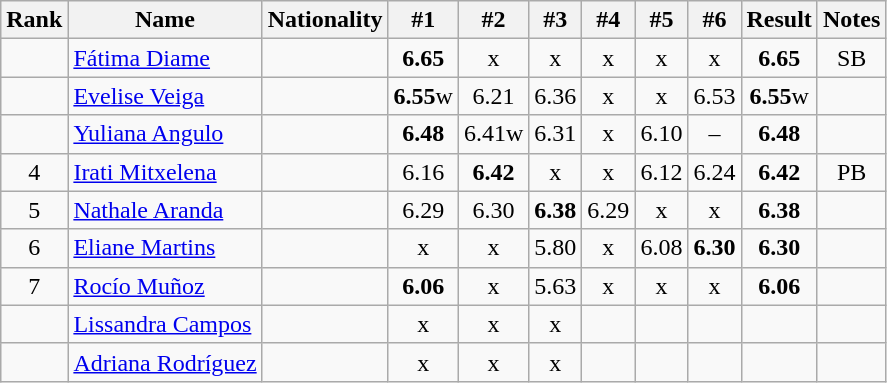<table class="wikitable sortable" style="text-align:center">
<tr>
<th>Rank</th>
<th>Name</th>
<th>Nationality</th>
<th>#1</th>
<th>#2</th>
<th>#3</th>
<th>#4</th>
<th>#5</th>
<th>#6</th>
<th>Result</th>
<th>Notes</th>
</tr>
<tr>
<td></td>
<td align=left><a href='#'>Fátima Diame</a></td>
<td align=left></td>
<td><strong>6.65</strong></td>
<td>x</td>
<td>x</td>
<td>x</td>
<td>x</td>
<td>x</td>
<td><strong>6.65</strong></td>
<td>SB</td>
</tr>
<tr>
<td></td>
<td align=left><a href='#'>Evelise Veiga</a></td>
<td align=left></td>
<td><strong>6.55</strong>w</td>
<td>6.21</td>
<td>6.36</td>
<td>x</td>
<td>x</td>
<td>6.53</td>
<td><strong>6.55</strong>w</td>
<td></td>
</tr>
<tr>
<td></td>
<td align=left><a href='#'>Yuliana Angulo</a></td>
<td align=left></td>
<td><strong>6.48</strong></td>
<td>6.41w</td>
<td>6.31</td>
<td>x</td>
<td>6.10</td>
<td>–</td>
<td><strong>6.48</strong></td>
<td></td>
</tr>
<tr>
<td>4</td>
<td align=left><a href='#'>Irati Mitxelena</a></td>
<td align=left></td>
<td>6.16</td>
<td><strong>6.42</strong></td>
<td>x</td>
<td>x</td>
<td>6.12</td>
<td>6.24</td>
<td><strong>6.42</strong></td>
<td>PB</td>
</tr>
<tr>
<td>5</td>
<td align=left><a href='#'>Nathale Aranda</a></td>
<td align=left></td>
<td>6.29</td>
<td>6.30</td>
<td><strong>6.38</strong></td>
<td>6.29</td>
<td>x</td>
<td>x</td>
<td><strong>6.38</strong></td>
<td></td>
</tr>
<tr>
<td>6</td>
<td align=left><a href='#'>Eliane Martins</a></td>
<td align=left></td>
<td>x</td>
<td>x</td>
<td>5.80</td>
<td>x</td>
<td>6.08</td>
<td><strong>6.30</strong></td>
<td><strong>6.30</strong></td>
<td></td>
</tr>
<tr>
<td>7</td>
<td align=left><a href='#'>Rocío Muñoz</a></td>
<td align=left></td>
<td><strong>6.06</strong></td>
<td>x</td>
<td>5.63</td>
<td>x</td>
<td>x</td>
<td>x</td>
<td><strong>6.06</strong></td>
<td></td>
</tr>
<tr>
<td></td>
<td align=left><a href='#'>Lissandra Campos</a></td>
<td align=left></td>
<td>x</td>
<td>x</td>
<td>x</td>
<td></td>
<td></td>
<td></td>
<td><strong></strong></td>
<td></td>
</tr>
<tr>
<td></td>
<td align=left><a href='#'>Adriana Rodríguez</a></td>
<td align=left></td>
<td>x</td>
<td>x</td>
<td>x</td>
<td></td>
<td></td>
<td></td>
<td><strong></strong></td>
<td></td>
</tr>
</table>
